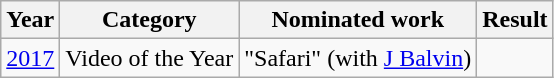<table class="wikitable">
<tr>
<th>Year</th>
<th>Category</th>
<th>Nominated work</th>
<th>Result</th>
</tr>
<tr>
<td rowspan="1"><a href='#'>2017</a></td>
<td>Video of the Year</td>
<td>"Safari" (with <a href='#'>J Balvin</a>)</td>
<td></td>
</tr>
</table>
